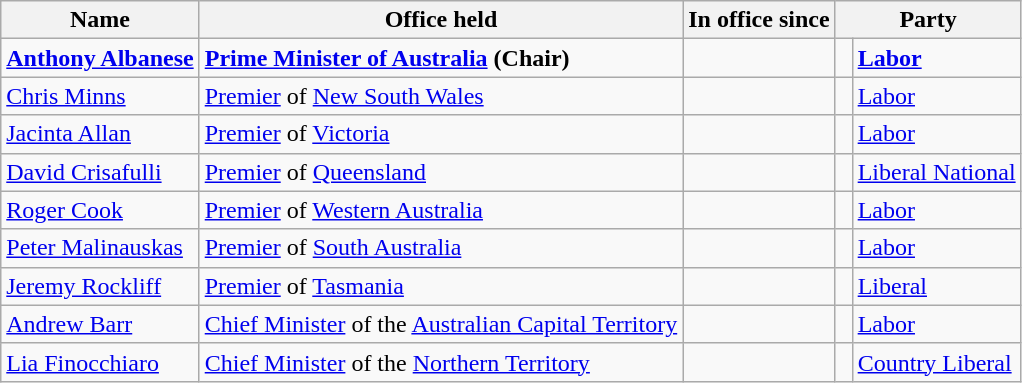<table class="sortable wikitable">
<tr>
<th>Name</th>
<th>Office held</th>
<th>In office since</th>
<th colspan="2">Party</th>
</tr>
<tr>
<td><strong><a href='#'>Anthony Albanese</a></strong></td>
<td><strong><a href='#'>Prime Minister of Australia</a> (Chair)</strong></td>
<td></td>
<td> </td>
<td><strong><a href='#'>Labor</a></strong></td>
</tr>
<tr>
<td><a href='#'>Chris Minns</a></td>
<td><a href='#'>Premier</a> of <a href='#'>New South Wales</a></td>
<td></td>
<td> </td>
<td><a href='#'>Labor</a></td>
</tr>
<tr>
<td><a href='#'>Jacinta Allan</a></td>
<td><a href='#'>Premier</a> of <a href='#'>Victoria</a></td>
<td></td>
<td> </td>
<td><a href='#'>Labor</a></td>
</tr>
<tr>
<td><a href='#'>David Crisafulli</a></td>
<td><a href='#'>Premier</a> of <a href='#'>Queensland</a></td>
<td></td>
<td> </td>
<td><a href='#'>Liberal National</a></td>
</tr>
<tr>
<td><a href='#'>Roger Cook</a></td>
<td><a href='#'>Premier</a> of <a href='#'>Western Australia</a></td>
<td></td>
<td> </td>
<td><a href='#'>Labor</a></td>
</tr>
<tr>
<td><a href='#'>Peter Malinauskas</a></td>
<td><a href='#'>Premier</a> of <a href='#'>South Australia</a></td>
<td></td>
<td> </td>
<td><a href='#'>Labor</a></td>
</tr>
<tr>
<td><a href='#'>Jeremy Rockliff</a></td>
<td><a href='#'>Premier</a> of <a href='#'>Tasmania</a></td>
<td></td>
<td> </td>
<td><a href='#'>Liberal</a></td>
</tr>
<tr>
<td><a href='#'>Andrew Barr</a></td>
<td><a href='#'>Chief Minister</a> of the <a href='#'>Australian Capital Territory</a></td>
<td></td>
<td> </td>
<td><a href='#'>Labor</a></td>
</tr>
<tr>
<td><a href='#'>Lia Finocchiaro</a></td>
<td><a href='#'>Chief Minister</a> of the <a href='#'>Northern Territory</a></td>
<td></td>
<td> </td>
<td><a href='#'>Country Liberal</a></td>
</tr>
</table>
